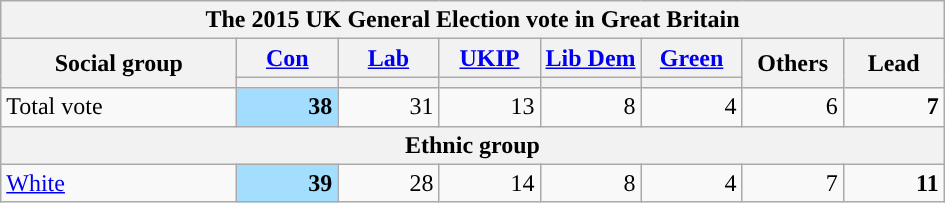<table class=wikitable>
<tr>
<th colspan="10">The 2015 UK General Election vote in Great Britain</th>
</tr>
<tr>
<th style="width:150px;" rowspan="2">Social group</th>
<th style="width:60px;" class="unsortable"><a href='#'>Con</a></th>
<th style="width:60px;" class="unsortable"><a href='#'>Lab</a></th>
<th style="width:60px;" class="unsortable"><a href='#'>UKIP</a></th>
<th style="width:60px;" class="unsortable"><a href='#'>Lib Dem</a></th>
<th style="width:60px;" class="unsortable"><a href='#'>Green</a></th>
<th style="width:60px;" rowspan="2" class="unsortable">Others</th>
<th style="width:60px;" rowspan="2" class="unsortable">Lead</th>
</tr>
<tr>
<th class="unsortable" style="color:inherit;background:"></th>
<th class="unsortable" style="color:inherit;background:"></th>
<th class="unsortable" style="color:inherit;background:"></th>
<th class="unsortable" style="color:inherit;background:"></th>
<th class="unsortable" style="color:inherit;background:"></th>
</tr>
<tr>
<td>Total vote</td>
<td style="text-align:right; background:#A2DDFF;"><strong>38</strong></td>
<td style="text-align:right;">31</td>
<td style="text-align:right;">13</td>
<td style="text-align:right;">8</td>
<td style="text-align:right;">4</td>
<td style="text-align:right;">6</td>
<td style="text-align:right; background:"><strong>7</strong></td>
</tr>
<tr>
<th colspan=9>Ethnic group</th>
</tr>
<tr>
<td><a href='#'>White</a></td>
<td style="text-align:right; background:#A3DEFF;"><strong>39</strong></td>
<td style="text-align:right;">28</td>
<td style="text-align:right;">14</td>
<td style="text-align:right;">8</td>
<td style="text-align:right;">4</td>
<td style="text-align:right;">7</td>
<td style="text-align:right; background:"><strong>11</strong></td>
</tr>
</table>
